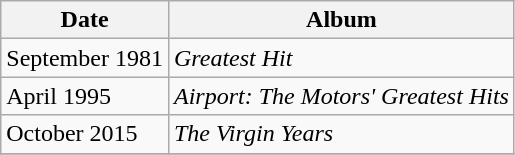<table class="wikitable" style="text-align:center;">
<tr>
<th>Date</th>
<th>Album</th>
</tr>
<tr>
<td align=left>September 1981</td>
<td align=left><em>Greatest Hit</em></td>
</tr>
<tr>
<td align=left>April 1995</td>
<td align=left><em>Airport: The Motors' Greatest Hits</em></td>
</tr>
<tr>
<td align=left>October 2015</td>
<td align=left><em>The Virgin Years</em></td>
</tr>
<tr>
</tr>
</table>
